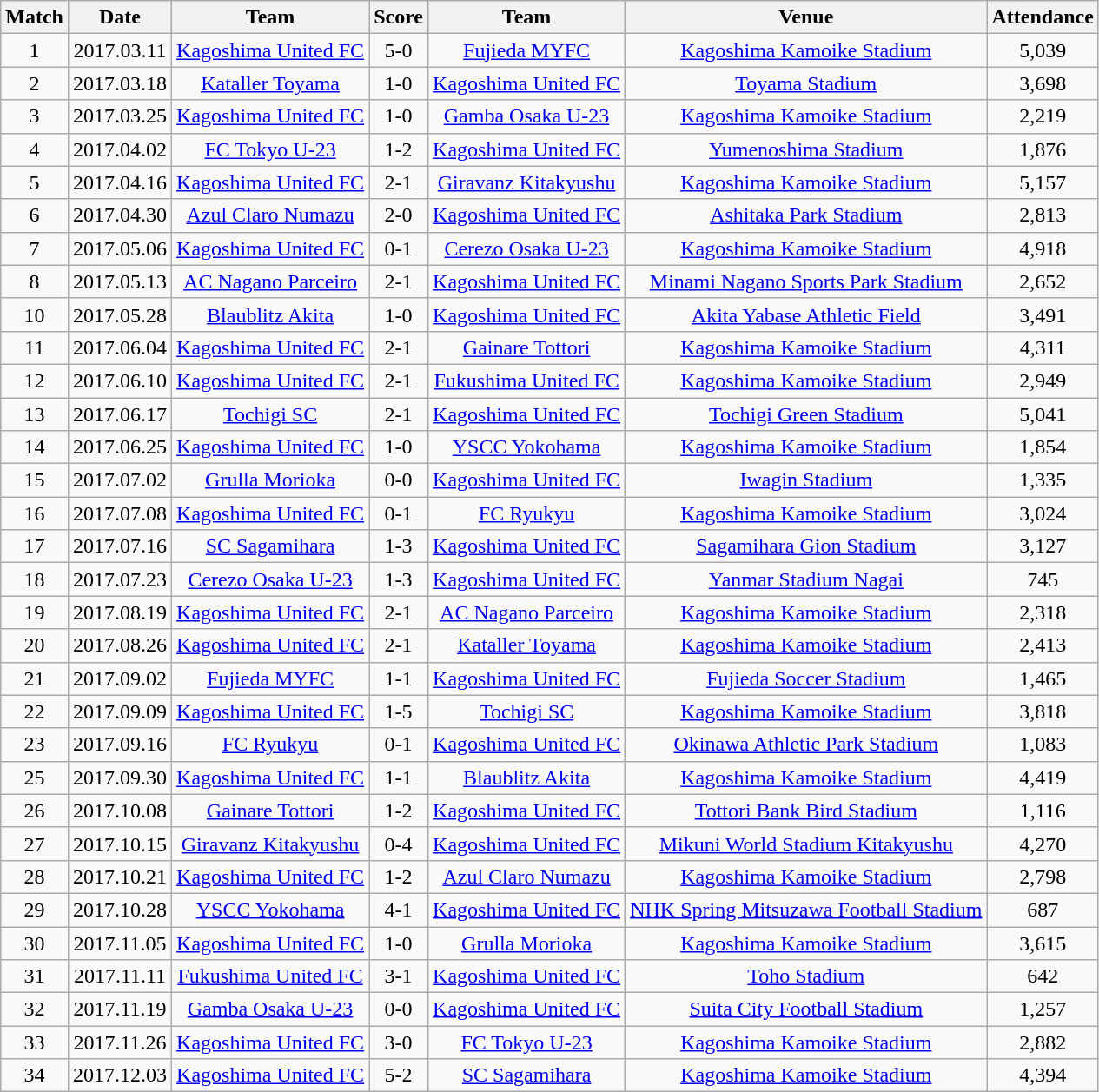<table class="wikitable" style="text-align:center;">
<tr>
<th>Match</th>
<th>Date</th>
<th>Team</th>
<th>Score</th>
<th>Team</th>
<th>Venue</th>
<th>Attendance</th>
</tr>
<tr>
<td>1</td>
<td>2017.03.11</td>
<td><a href='#'>Kagoshima United FC</a></td>
<td>5-0</td>
<td><a href='#'>Fujieda MYFC</a></td>
<td><a href='#'>Kagoshima Kamoike Stadium</a></td>
<td>5,039</td>
</tr>
<tr>
<td>2</td>
<td>2017.03.18</td>
<td><a href='#'>Kataller Toyama</a></td>
<td>1-0</td>
<td><a href='#'>Kagoshima United FC</a></td>
<td><a href='#'>Toyama Stadium</a></td>
<td>3,698</td>
</tr>
<tr>
<td>3</td>
<td>2017.03.25</td>
<td><a href='#'>Kagoshima United FC</a></td>
<td>1-0</td>
<td><a href='#'>Gamba Osaka U-23</a></td>
<td><a href='#'>Kagoshima Kamoike Stadium</a></td>
<td>2,219</td>
</tr>
<tr>
<td>4</td>
<td>2017.04.02</td>
<td><a href='#'>FC Tokyo U-23</a></td>
<td>1-2</td>
<td><a href='#'>Kagoshima United FC</a></td>
<td><a href='#'>Yumenoshima Stadium</a></td>
<td>1,876</td>
</tr>
<tr>
<td>5</td>
<td>2017.04.16</td>
<td><a href='#'>Kagoshima United FC</a></td>
<td>2-1</td>
<td><a href='#'>Giravanz Kitakyushu</a></td>
<td><a href='#'>Kagoshima Kamoike Stadium</a></td>
<td>5,157</td>
</tr>
<tr>
<td>6</td>
<td>2017.04.30</td>
<td><a href='#'>Azul Claro Numazu</a></td>
<td>2-0</td>
<td><a href='#'>Kagoshima United FC</a></td>
<td><a href='#'>Ashitaka Park Stadium</a></td>
<td>2,813</td>
</tr>
<tr>
<td>7</td>
<td>2017.05.06</td>
<td><a href='#'>Kagoshima United FC</a></td>
<td>0-1</td>
<td><a href='#'>Cerezo Osaka U-23</a></td>
<td><a href='#'>Kagoshima Kamoike Stadium</a></td>
<td>4,918</td>
</tr>
<tr>
<td>8</td>
<td>2017.05.13</td>
<td><a href='#'>AC Nagano Parceiro</a></td>
<td>2-1</td>
<td><a href='#'>Kagoshima United FC</a></td>
<td><a href='#'>Minami Nagano Sports Park Stadium</a></td>
<td>2,652</td>
</tr>
<tr>
<td>10</td>
<td>2017.05.28</td>
<td><a href='#'>Blaublitz Akita</a></td>
<td>1-0</td>
<td><a href='#'>Kagoshima United FC</a></td>
<td><a href='#'>Akita Yabase Athletic Field</a></td>
<td>3,491</td>
</tr>
<tr>
<td>11</td>
<td>2017.06.04</td>
<td><a href='#'>Kagoshima United FC</a></td>
<td>2-1</td>
<td><a href='#'>Gainare Tottori</a></td>
<td><a href='#'>Kagoshima Kamoike Stadium</a></td>
<td>4,311</td>
</tr>
<tr>
<td>12</td>
<td>2017.06.10</td>
<td><a href='#'>Kagoshima United FC</a></td>
<td>2-1</td>
<td><a href='#'>Fukushima United FC</a></td>
<td><a href='#'>Kagoshima Kamoike Stadium</a></td>
<td>2,949</td>
</tr>
<tr>
<td>13</td>
<td>2017.06.17</td>
<td><a href='#'>Tochigi SC</a></td>
<td>2-1</td>
<td><a href='#'>Kagoshima United FC</a></td>
<td><a href='#'>Tochigi Green Stadium</a></td>
<td>5,041</td>
</tr>
<tr>
<td>14</td>
<td>2017.06.25</td>
<td><a href='#'>Kagoshima United FC</a></td>
<td>1-0</td>
<td><a href='#'>YSCC Yokohama</a></td>
<td><a href='#'>Kagoshima Kamoike Stadium</a></td>
<td>1,854</td>
</tr>
<tr>
<td>15</td>
<td>2017.07.02</td>
<td><a href='#'>Grulla Morioka</a></td>
<td>0-0</td>
<td><a href='#'>Kagoshima United FC</a></td>
<td><a href='#'>Iwagin Stadium</a></td>
<td>1,335</td>
</tr>
<tr>
<td>16</td>
<td>2017.07.08</td>
<td><a href='#'>Kagoshima United FC</a></td>
<td>0-1</td>
<td><a href='#'>FC Ryukyu</a></td>
<td><a href='#'>Kagoshima Kamoike Stadium</a></td>
<td>3,024</td>
</tr>
<tr>
<td>17</td>
<td>2017.07.16</td>
<td><a href='#'>SC Sagamihara</a></td>
<td>1-3</td>
<td><a href='#'>Kagoshima United FC</a></td>
<td><a href='#'>Sagamihara Gion Stadium</a></td>
<td>3,127</td>
</tr>
<tr>
<td>18</td>
<td>2017.07.23</td>
<td><a href='#'>Cerezo Osaka U-23</a></td>
<td>1-3</td>
<td><a href='#'>Kagoshima United FC</a></td>
<td><a href='#'>Yanmar Stadium Nagai</a></td>
<td>745</td>
</tr>
<tr>
<td>19</td>
<td>2017.08.19</td>
<td><a href='#'>Kagoshima United FC</a></td>
<td>2-1</td>
<td><a href='#'>AC Nagano Parceiro</a></td>
<td><a href='#'>Kagoshima Kamoike Stadium</a></td>
<td>2,318</td>
</tr>
<tr>
<td>20</td>
<td>2017.08.26</td>
<td><a href='#'>Kagoshima United FC</a></td>
<td>2-1</td>
<td><a href='#'>Kataller Toyama</a></td>
<td><a href='#'>Kagoshima Kamoike Stadium</a></td>
<td>2,413</td>
</tr>
<tr>
<td>21</td>
<td>2017.09.02</td>
<td><a href='#'>Fujieda MYFC</a></td>
<td>1-1</td>
<td><a href='#'>Kagoshima United FC</a></td>
<td><a href='#'>Fujieda Soccer Stadium</a></td>
<td>1,465</td>
</tr>
<tr>
<td>22</td>
<td>2017.09.09</td>
<td><a href='#'>Kagoshima United FC</a></td>
<td>1-5</td>
<td><a href='#'>Tochigi SC</a></td>
<td><a href='#'>Kagoshima Kamoike Stadium</a></td>
<td>3,818</td>
</tr>
<tr>
<td>23</td>
<td>2017.09.16</td>
<td><a href='#'>FC Ryukyu</a></td>
<td>0-1</td>
<td><a href='#'>Kagoshima United FC</a></td>
<td><a href='#'>Okinawa Athletic Park Stadium</a></td>
<td>1,083</td>
</tr>
<tr>
<td>25</td>
<td>2017.09.30</td>
<td><a href='#'>Kagoshima United FC</a></td>
<td>1-1</td>
<td><a href='#'>Blaublitz Akita</a></td>
<td><a href='#'>Kagoshima Kamoike Stadium</a></td>
<td>4,419</td>
</tr>
<tr>
<td>26</td>
<td>2017.10.08</td>
<td><a href='#'>Gainare Tottori</a></td>
<td>1-2</td>
<td><a href='#'>Kagoshima United FC</a></td>
<td><a href='#'>Tottori Bank Bird Stadium</a></td>
<td>1,116</td>
</tr>
<tr>
<td>27</td>
<td>2017.10.15</td>
<td><a href='#'>Giravanz Kitakyushu</a></td>
<td>0-4</td>
<td><a href='#'>Kagoshima United FC</a></td>
<td><a href='#'>Mikuni World Stadium Kitakyushu</a></td>
<td>4,270</td>
</tr>
<tr>
<td>28</td>
<td>2017.10.21</td>
<td><a href='#'>Kagoshima United FC</a></td>
<td>1-2</td>
<td><a href='#'>Azul Claro Numazu</a></td>
<td><a href='#'>Kagoshima Kamoike Stadium</a></td>
<td>2,798</td>
</tr>
<tr>
<td>29</td>
<td>2017.10.28</td>
<td><a href='#'>YSCC Yokohama</a></td>
<td>4-1</td>
<td><a href='#'>Kagoshima United FC</a></td>
<td><a href='#'>NHK Spring Mitsuzawa Football Stadium</a></td>
<td>687</td>
</tr>
<tr>
<td>30</td>
<td>2017.11.05</td>
<td><a href='#'>Kagoshima United FC</a></td>
<td>1-0</td>
<td><a href='#'>Grulla Morioka</a></td>
<td><a href='#'>Kagoshima Kamoike Stadium</a></td>
<td>3,615</td>
</tr>
<tr>
<td>31</td>
<td>2017.11.11</td>
<td><a href='#'>Fukushima United FC</a></td>
<td>3-1</td>
<td><a href='#'>Kagoshima United FC</a></td>
<td><a href='#'>Toho Stadium</a></td>
<td>642</td>
</tr>
<tr>
<td>32</td>
<td>2017.11.19</td>
<td><a href='#'>Gamba Osaka U-23</a></td>
<td>0-0</td>
<td><a href='#'>Kagoshima United FC</a></td>
<td><a href='#'>Suita City Football Stadium</a></td>
<td>1,257</td>
</tr>
<tr>
<td>33</td>
<td>2017.11.26</td>
<td><a href='#'>Kagoshima United FC</a></td>
<td>3-0</td>
<td><a href='#'>FC Tokyo U-23</a></td>
<td><a href='#'>Kagoshima Kamoike Stadium</a></td>
<td>2,882</td>
</tr>
<tr>
<td>34</td>
<td>2017.12.03</td>
<td><a href='#'>Kagoshima United FC</a></td>
<td>5-2</td>
<td><a href='#'>SC Sagamihara</a></td>
<td><a href='#'>Kagoshima Kamoike Stadium</a></td>
<td>4,394</td>
</tr>
</table>
